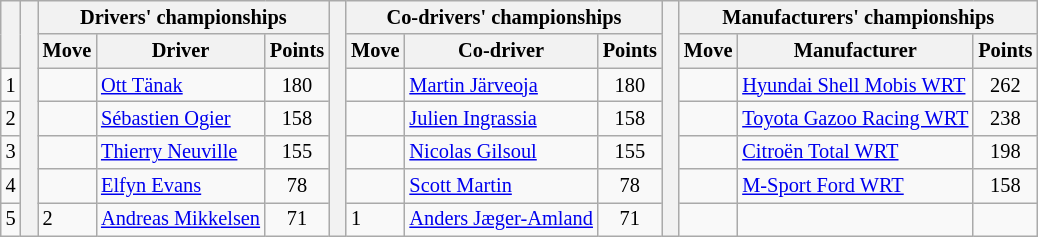<table class="wikitable" style="font-size:85%;">
<tr>
<th rowspan="2"></th>
<th rowspan="7" style="width:5px;"></th>
<th colspan="3">Drivers' championships</th>
<th rowspan="7" style="width:5px;"></th>
<th colspan="3">Co-drivers' championships</th>
<th rowspan="7" style="width:5px;"></th>
<th colspan="3">Manufacturers' championships</th>
</tr>
<tr>
<th>Move</th>
<th>Driver</th>
<th>Points</th>
<th>Move</th>
<th>Co-driver</th>
<th>Points</th>
<th>Move</th>
<th>Manufacturer</th>
<th>Points</th>
</tr>
<tr>
<td align="center">1</td>
<td></td>
<td><a href='#'>Ott Tänak</a></td>
<td align="center">180</td>
<td></td>
<td><a href='#'>Martin Järveoja</a></td>
<td align="center">180</td>
<td></td>
<td><a href='#'>Hyundai Shell Mobis WRT</a></td>
<td align="center">262</td>
</tr>
<tr>
<td align="center">2</td>
<td></td>
<td nowrap><a href='#'>Sébastien Ogier</a></td>
<td align="center">158</td>
<td></td>
<td><a href='#'>Julien Ingrassia</a></td>
<td align="center">158</td>
<td></td>
<td nowrap><a href='#'>Toyota Gazoo Racing WRT</a></td>
<td align="center">238</td>
</tr>
<tr>
<td align="center">3</td>
<td></td>
<td nowrap><a href='#'>Thierry Neuville</a></td>
<td align="center">155</td>
<td></td>
<td><a href='#'>Nicolas Gilsoul</a></td>
<td align="center">155</td>
<td></td>
<td><a href='#'>Citroën Total WRT</a></td>
<td align="center">198</td>
</tr>
<tr>
<td align="center">4</td>
<td></td>
<td><a href='#'>Elfyn Evans</a></td>
<td align="center">78</td>
<td></td>
<td><a href='#'>Scott Martin</a></td>
<td align="center">78</td>
<td></td>
<td><a href='#'>M-Sport Ford WRT</a></td>
<td align="center">158</td>
</tr>
<tr>
<td align="center">5</td>
<td> 2</td>
<td nowrap><a href='#'>Andreas Mikkelsen</a></td>
<td align="center">71</td>
<td> 1</td>
<td nowrap><a href='#'>Anders Jæger-Amland</a></td>
<td align="center">71</td>
<td></td>
<td></td>
<td></td>
</tr>
</table>
